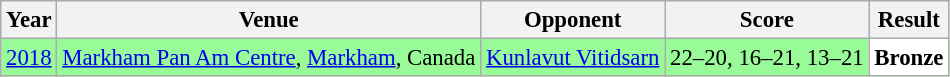<table class="sortable wikitable" style="font-size: 95%;">
<tr>
<th>Year</th>
<th>Venue</th>
<th>Opponent</th>
<th>Score</th>
<th>Result</th>
</tr>
<tr style="background:#98FB98">
<td align="center"><a href='#'>2018</a></td>
<td align="left"><a href='#'>Markham Pan Am Centre</a>, <a href='#'>Markham</a>, Canada</td>
<td align="left"> <a href='#'>Kunlavut Vitidsarn</a></td>
<td align="left">22–20, 16–21, 13–21</td>
<td style="text-align:left; background:white"> <strong>Bronze</strong></td>
</tr>
</table>
